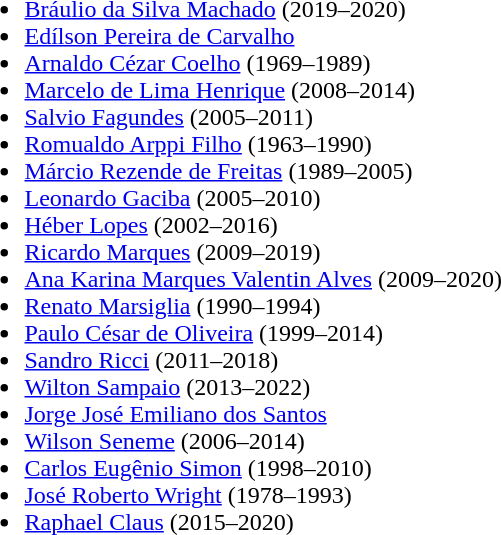<table>
<tr>
<td class="mw-collapsible mw-collapsed"><br><ul><li><a href='#'>Bráulio da Silva Machado</a> (2019–2020)</li><li><a href='#'>Edílson Pereira de Carvalho</a></li><li><a href='#'>Arnaldo Cézar Coelho</a> (1969–1989)</li><li><a href='#'>Marcelo de Lima Henrique</a> (2008–2014)</li><li><a href='#'>Salvio Fagundes</a> (2005–2011)</li><li><a href='#'>Romualdo Arppi Filho</a> (1963–1990)</li><li><a href='#'>Márcio Rezende de Freitas</a> (1989–2005)</li><li><a href='#'>Leonardo Gaciba</a> (2005–2010)</li><li><a href='#'>Héber Lopes</a> (2002–2016)</li><li><a href='#'>Ricardo Marques</a> (2009–2019)</li><li><a href='#'>Ana Karina Marques Valentin Alves</a> (2009–2020)</li><li><a href='#'>Renato Marsiglia</a> (1990–1994)</li><li><a href='#'>Paulo César de Oliveira</a> (1999–2014)</li><li><a href='#'>Sandro Ricci</a> (2011–2018)</li><li><a href='#'>Wilton Sampaio</a> (2013–2022)</li><li><a href='#'>Jorge José Emiliano dos Santos</a></li><li><a href='#'>Wilson Seneme</a> (2006–2014)</li><li><a href='#'>Carlos Eugênio Simon</a> (1998–2010)</li><li><a href='#'>José Roberto Wright</a> (1978–1993)</li><li><a href='#'>Raphael Claus</a> (2015–2020)</li></ul></td>
</tr>
</table>
